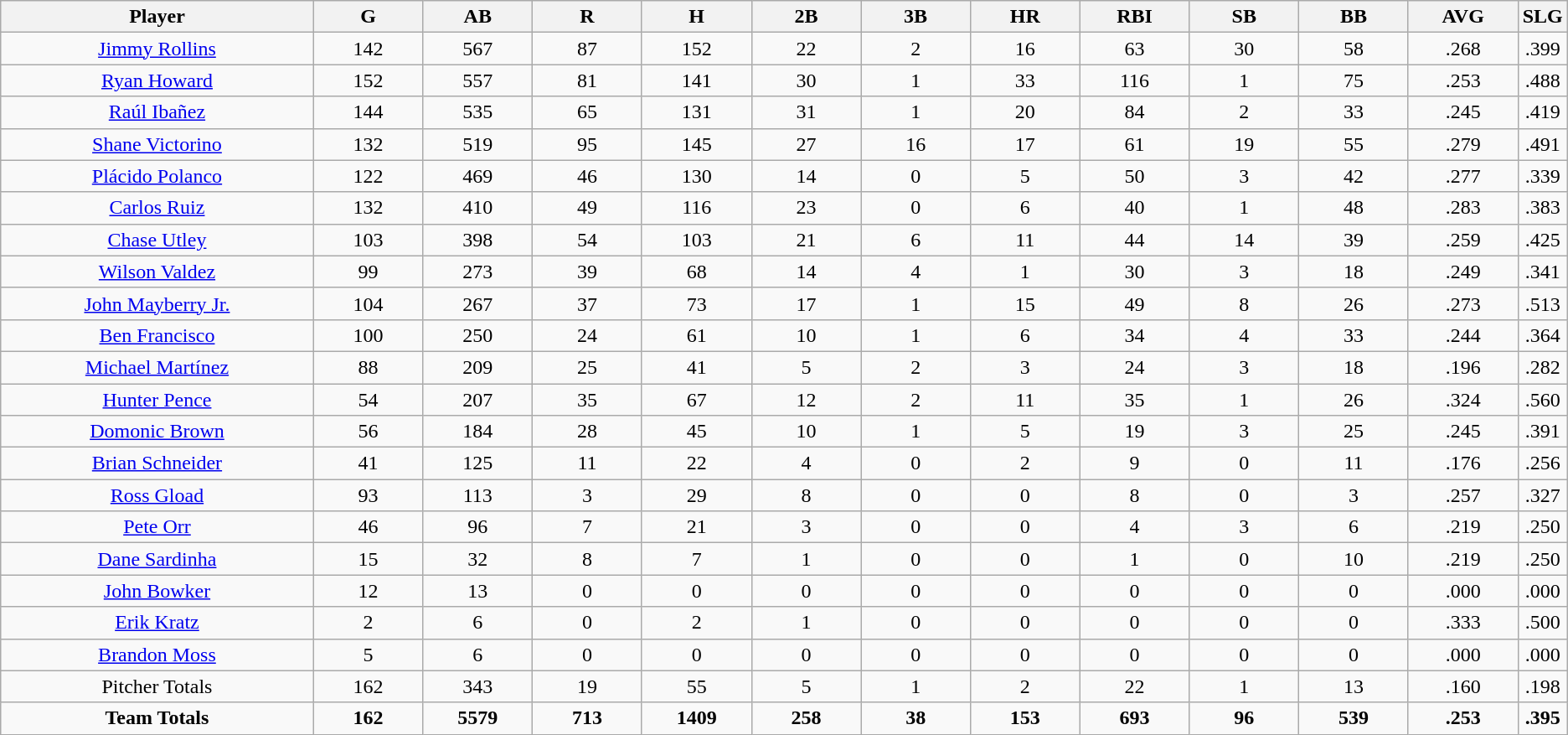<table class=wikitable style="text-align:center">
<tr>
<th bgcolor=#DDDDFF; width="20%">Player</th>
<th bgcolor=#DDDDFF; width="7%">G</th>
<th bgcolor=#DDDDFF; width="7%">AB</th>
<th bgcolor=#DDDDFF; width="7%">R</th>
<th bgcolor=#DDDDFF; width="7%">H</th>
<th bgcolor=#DDDDFF; width="7%">2B</th>
<th bgcolor=#DDDDFF; width="7%">3B</th>
<th bgcolor=#DDDDFF; width="7%">HR</th>
<th bgcolor=#DDDDFF; width="7%">RBI</th>
<th bgcolor=#DDDDFF; width="7%">SB</th>
<th bgcolor=#DDDDFF; width="7%">BB</th>
<th bgcolor=#DDDDFF; width="7%">AVG</th>
<th bgcolor=#DDDDFF; width="7%">SLG</th>
</tr>
<tr>
<td><a href='#'>Jimmy Rollins</a></td>
<td>142</td>
<td>567</td>
<td>87</td>
<td>152</td>
<td>22</td>
<td>2</td>
<td>16</td>
<td>63</td>
<td>30</td>
<td>58</td>
<td>.268</td>
<td>.399</td>
</tr>
<tr>
<td><a href='#'>Ryan Howard</a></td>
<td>152</td>
<td>557</td>
<td>81</td>
<td>141</td>
<td>30</td>
<td>1</td>
<td>33</td>
<td>116</td>
<td>1</td>
<td>75</td>
<td>.253</td>
<td>.488</td>
</tr>
<tr>
<td><a href='#'>Raúl Ibañez</a></td>
<td>144</td>
<td>535</td>
<td>65</td>
<td>131</td>
<td>31</td>
<td>1</td>
<td>20</td>
<td>84</td>
<td>2</td>
<td>33</td>
<td>.245</td>
<td>.419</td>
</tr>
<tr>
<td><a href='#'>Shane Victorino</a></td>
<td>132</td>
<td>519</td>
<td>95</td>
<td>145</td>
<td>27</td>
<td>16</td>
<td>17</td>
<td>61</td>
<td>19</td>
<td>55</td>
<td>.279</td>
<td>.491</td>
</tr>
<tr>
<td><a href='#'>Plácido Polanco</a></td>
<td>122</td>
<td>469</td>
<td>46</td>
<td>130</td>
<td>14</td>
<td>0</td>
<td>5</td>
<td>50</td>
<td>3</td>
<td>42</td>
<td>.277</td>
<td>.339</td>
</tr>
<tr>
<td><a href='#'>Carlos Ruiz</a></td>
<td>132</td>
<td>410</td>
<td>49</td>
<td>116</td>
<td>23</td>
<td>0</td>
<td>6</td>
<td>40</td>
<td>1</td>
<td>48</td>
<td>.283</td>
<td>.383</td>
</tr>
<tr>
<td><a href='#'>Chase Utley</a></td>
<td>103</td>
<td>398</td>
<td>54</td>
<td>103</td>
<td>21</td>
<td>6</td>
<td>11</td>
<td>44</td>
<td>14</td>
<td>39</td>
<td>.259</td>
<td>.425</td>
</tr>
<tr>
<td><a href='#'>Wilson Valdez</a></td>
<td>99</td>
<td>273</td>
<td>39</td>
<td>68</td>
<td>14</td>
<td>4</td>
<td>1</td>
<td>30</td>
<td>3</td>
<td>18</td>
<td>.249</td>
<td>.341</td>
</tr>
<tr>
<td><a href='#'>John Mayberry Jr.</a></td>
<td>104</td>
<td>267</td>
<td>37</td>
<td>73</td>
<td>17</td>
<td>1</td>
<td>15</td>
<td>49</td>
<td>8</td>
<td>26</td>
<td>.273</td>
<td>.513</td>
</tr>
<tr>
<td><a href='#'>Ben Francisco</a></td>
<td>100</td>
<td>250</td>
<td>24</td>
<td>61</td>
<td>10</td>
<td>1</td>
<td>6</td>
<td>34</td>
<td>4</td>
<td>33</td>
<td>.244</td>
<td>.364</td>
</tr>
<tr>
<td><a href='#'>Michael Martínez</a></td>
<td>88</td>
<td>209</td>
<td>25</td>
<td>41</td>
<td>5</td>
<td>2</td>
<td>3</td>
<td>24</td>
<td>3</td>
<td>18</td>
<td>.196</td>
<td>.282</td>
</tr>
<tr>
<td><a href='#'>Hunter Pence</a></td>
<td>54</td>
<td>207</td>
<td>35</td>
<td>67</td>
<td>12</td>
<td>2</td>
<td>11</td>
<td>35</td>
<td>1</td>
<td>26</td>
<td>.324</td>
<td>.560</td>
</tr>
<tr>
<td><a href='#'>Domonic Brown</a></td>
<td>56</td>
<td>184</td>
<td>28</td>
<td>45</td>
<td>10</td>
<td>1</td>
<td>5</td>
<td>19</td>
<td>3</td>
<td>25</td>
<td>.245</td>
<td>.391</td>
</tr>
<tr>
<td><a href='#'>Brian Schneider</a></td>
<td>41</td>
<td>125</td>
<td>11</td>
<td>22</td>
<td>4</td>
<td>0</td>
<td>2</td>
<td>9</td>
<td>0</td>
<td>11</td>
<td>.176</td>
<td>.256</td>
</tr>
<tr>
<td><a href='#'>Ross Gload</a></td>
<td>93</td>
<td>113</td>
<td>3</td>
<td>29</td>
<td>8</td>
<td>0</td>
<td>0</td>
<td>8</td>
<td>0</td>
<td>3</td>
<td>.257</td>
<td>.327</td>
</tr>
<tr>
<td><a href='#'>Pete Orr</a></td>
<td>46</td>
<td>96</td>
<td>7</td>
<td>21</td>
<td>3</td>
<td>0</td>
<td>0</td>
<td>4</td>
<td>3</td>
<td>6</td>
<td>.219</td>
<td>.250</td>
</tr>
<tr>
<td><a href='#'>Dane Sardinha</a></td>
<td>15</td>
<td>32</td>
<td>8</td>
<td>7</td>
<td>1</td>
<td>0</td>
<td>0</td>
<td>1</td>
<td>0</td>
<td>10</td>
<td>.219</td>
<td>.250</td>
</tr>
<tr>
<td><a href='#'>John Bowker</a></td>
<td>12</td>
<td>13</td>
<td>0</td>
<td>0</td>
<td>0</td>
<td>0</td>
<td>0</td>
<td>0</td>
<td>0</td>
<td>0</td>
<td>.000</td>
<td>.000</td>
</tr>
<tr>
<td><a href='#'>Erik Kratz</a></td>
<td>2</td>
<td>6</td>
<td>0</td>
<td>2</td>
<td>1</td>
<td>0</td>
<td>0</td>
<td>0</td>
<td>0</td>
<td>0</td>
<td>.333</td>
<td>.500</td>
</tr>
<tr>
<td><a href='#'>Brandon Moss</a></td>
<td>5</td>
<td>6</td>
<td>0</td>
<td>0</td>
<td>0</td>
<td>0</td>
<td>0</td>
<td>0</td>
<td>0</td>
<td>0</td>
<td>.000</td>
<td>.000</td>
</tr>
<tr>
<td>Pitcher Totals</td>
<td>162</td>
<td>343</td>
<td>19</td>
<td>55</td>
<td>5</td>
<td>1</td>
<td>2</td>
<td>22</td>
<td>1</td>
<td>13</td>
<td>.160</td>
<td>.198</td>
</tr>
<tr>
<td><strong>Team Totals</strong></td>
<td><strong>162</strong></td>
<td><strong>5579</strong></td>
<td><strong>713</strong></td>
<td><strong>1409</strong></td>
<td><strong>258</strong></td>
<td><strong>38</strong></td>
<td><strong>153</strong></td>
<td><strong>693</strong></td>
<td><strong>96</strong></td>
<td><strong>539</strong></td>
<td><strong>.253</strong></td>
<td><strong>.395</strong></td>
</tr>
</table>
